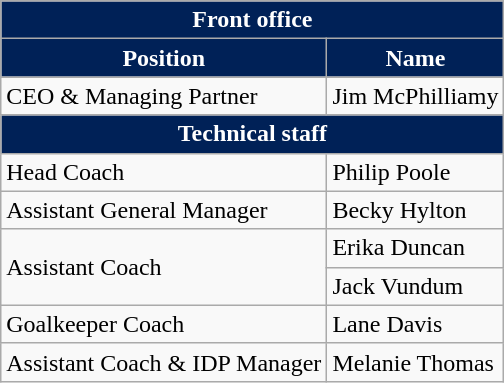<table class="wikitable">
<tr>
<th colspan="2" style="background:#002157; color:#FFFFFF;">Front office</th>
</tr>
<tr>
<th style="background:#002157; color:#FFFFFF;">Position</th>
<th style="background:#002157; color:#FFFFFF;">Name</th>
</tr>
<tr>
<td>CEO & Managing Partner</td>
<td> Jim McPhilliamy</td>
</tr>
<tr>
<th colspan="2" style="background:#002157; color:#FFFFFF;">Technical staff</th>
</tr>
<tr>
<td>Head Coach</td>
<td> Philip Poole</td>
</tr>
<tr>
<td>Assistant General Manager</td>
<td>Becky Hylton</td>
</tr>
<tr>
<td rowspan="2">Assistant Coach</td>
<td>Erika Duncan</td>
</tr>
<tr>
<td>Jack Vundum</td>
</tr>
<tr>
<td>Goalkeeper Coach</td>
<td>Lane Davis</td>
</tr>
<tr>
<td>Assistant Coach & IDP Manager</td>
<td>Melanie Thomas</td>
</tr>
</table>
